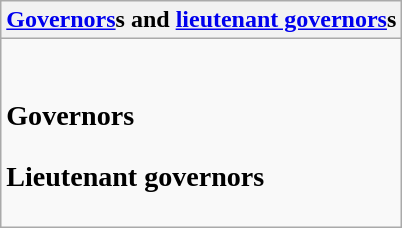<table class="wikitable collapsible collapsed">
<tr>
<th><a href='#'>Governors</a>s and <a href='#'>lieutenant governors</a>s</th>
</tr>
<tr>
<td><br><h3>Governors</h3><h3>Lieutenant governors</h3></td>
</tr>
</table>
